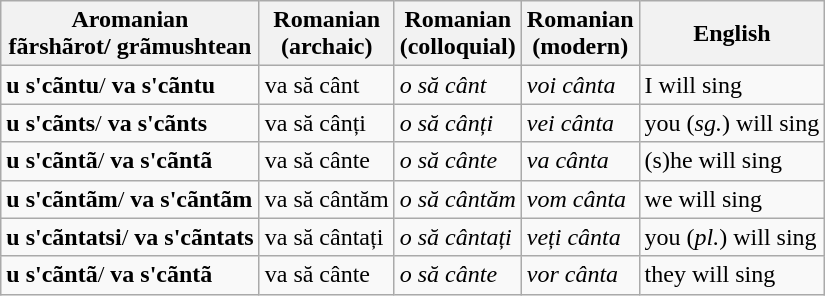<table class="wikitable">
<tr>
<th>Aromanian<br>fãrshãrot/  grãmushtean</th>
<th>Romanian<br>(archaic)</th>
<th>Romanian<br>(colloquial)</th>
<th>Romanian<br>(modern)</th>
<th>English</th>
</tr>
<tr>
<td><strong>u s'cãntu</strong>/ <strong>va s'cãntu</strong></td>
<td>va să cânt</td>
<td><em>o să cânt</em></td>
<td><em>voi cânta</em></td>
<td>I will sing</td>
</tr>
<tr>
<td><strong>u s'cãnts</strong>/ <strong>va s'cãnts</strong></td>
<td>va să cânți</td>
<td><em>o să cânți</em></td>
<td><em>vei cânta</em></td>
<td>you (<em>sg.</em>) will sing</td>
</tr>
<tr>
<td><strong>u s'cãntã</strong>/ <strong>va s'cãntã</strong></td>
<td>va să cânte</td>
<td><em>o să cânte</em></td>
<td><em>va cânta</em></td>
<td>(s)he will sing</td>
</tr>
<tr>
<td><strong>u s'cãntãm</strong>/ <strong>va s'cãntãm</strong></td>
<td>va să cântăm</td>
<td><em>o să cântăm</em></td>
<td><em>vom cânta</em></td>
<td>we will sing</td>
</tr>
<tr>
<td><strong>u s'cãntatsi</strong>/ <strong>va s'cãntats</strong></td>
<td>va să cântați</td>
<td><em>o să cântați</em></td>
<td><em>veți cânta</em></td>
<td>you (<em>pl.</em>) will sing</td>
</tr>
<tr>
<td><strong>u s'cãntã</strong>/ <strong>va s'cãntã</strong></td>
<td>va să cânte</td>
<td><em>o să cânte</em></td>
<td><em>vor cânta</em></td>
<td>they will sing</td>
</tr>
</table>
